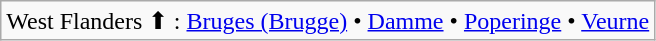<table class="wikitable">
<tr>
<td>West Flanders ⬆ : <a href='#'>Bruges (Brugge)</a> • <a href='#'>Damme</a> • <a href='#'>Poperinge</a> • <a href='#'>Veurne</a></td>
</tr>
</table>
